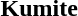<table>
<tr>
<td><strong>Kumite</strong></td>
<td> </td>
<td></td>
<td> <br> </td>
</tr>
</table>
